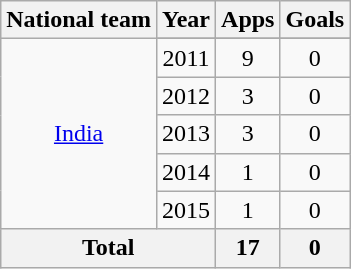<table class="wikitable" style="text-align:center">
<tr>
<th>National team</th>
<th>Year</th>
<th>Apps</th>
<th>Goals</th>
</tr>
<tr>
<td rowspan="6"><a href='#'>India</a></td>
</tr>
<tr>
<td>2011</td>
<td>9</td>
<td>0</td>
</tr>
<tr>
<td>2012</td>
<td>3</td>
<td>0</td>
</tr>
<tr>
<td>2013</td>
<td>3</td>
<td>0</td>
</tr>
<tr>
<td>2014</td>
<td>1</td>
<td>0</td>
</tr>
<tr>
<td>2015</td>
<td>1</td>
<td>0</td>
</tr>
<tr>
<th colspan="2">Total</th>
<th>17</th>
<th>0</th>
</tr>
</table>
